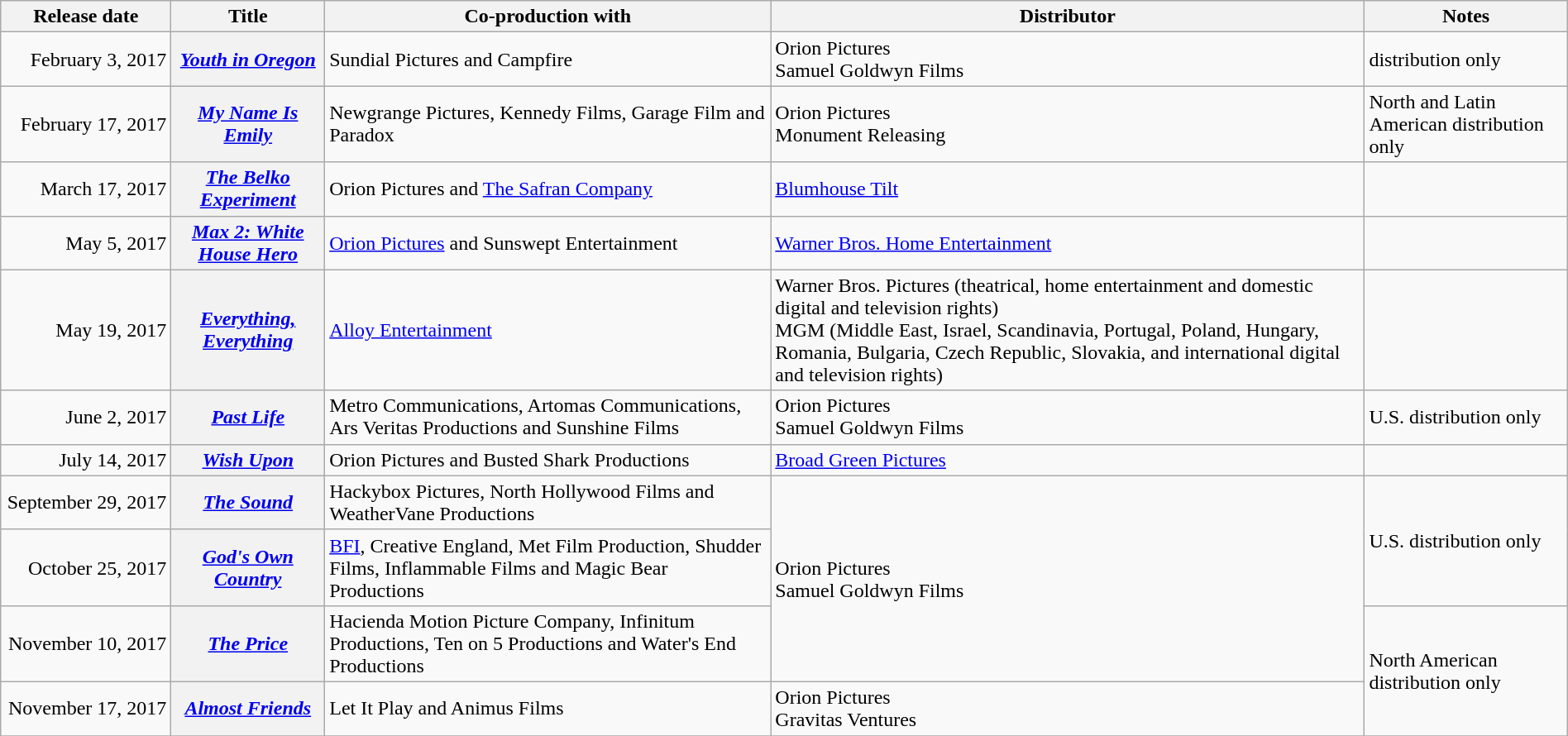<table class="wikitable sortable" style="width:100%;">
<tr>
<th scope="col" style="width:130px;">Release date</th>
<th>Title</th>
<th>Co-production with</th>
<th>Distributor</th>
<th>Notes</th>
</tr>
<tr>
<td style="text-align:right;">February 3, 2017</td>
<th scope="row"><em><a href='#'>Youth in Oregon</a></em></th>
<td>Sundial Pictures and Campfire</td>
<td>Orion Pictures <br> Samuel Goldwyn Films</td>
<td>distribution only</td>
</tr>
<tr>
<td style="text-align:right;">February 17, 2017</td>
<th scope="row"><em><a href='#'>My Name Is Emily</a></em></th>
<td>Newgrange Pictures, Kennedy Films, Garage Film and Paradox</td>
<td>Orion Pictures <br> Monument Releasing</td>
<td>North and Latin American distribution only</td>
</tr>
<tr>
<td style="text-align:right;">March 17, 2017</td>
<th scope="row"><em><a href='#'>The Belko Experiment</a></em></th>
<td>Orion Pictures and <a href='#'>The Safran Company</a></td>
<td><a href='#'>Blumhouse Tilt</a></td>
<td></td>
</tr>
<tr>
<td style="text-align:right;">May 5, 2017</td>
<th scope="row"><em><a href='#'>Max 2: White House Hero</a></em></th>
<td><a href='#'>Orion Pictures</a> and Sunswept Entertainment</td>
<td><a href='#'>Warner Bros. Home Entertainment</a></td>
<td></td>
</tr>
<tr>
<td style="text-align:right;">May 19, 2017</td>
<th scope="row"><em><a href='#'>Everything, Everything</a></em></th>
<td><a href='#'>Alloy Entertainment</a></td>
<td>Warner Bros. Pictures (theatrical, home entertainment and domestic digital and television rights) <br> MGM (Middle East, Israel, Scandinavia, Portugal, Poland, Hungary, Romania, Bulgaria, Czech Republic, Slovakia, and international digital and television rights)</td>
<td></td>
</tr>
<tr>
<td style="text-align:right;">June 2, 2017</td>
<th scope="row"><em><a href='#'>Past Life</a></em></th>
<td>Metro Communications, Artomas Communications, Ars Veritas Productions and Sunshine Films</td>
<td>Orion Pictures <br> Samuel Goldwyn Films</td>
<td>U.S. distribution only</td>
</tr>
<tr>
<td style="text-align:right;">July 14, 2017</td>
<th scope="row"><em><a href='#'>Wish Upon</a></em></th>
<td>Orion Pictures and Busted Shark Productions</td>
<td><a href='#'>Broad Green Pictures</a></td>
<td></td>
</tr>
<tr>
<td style="text-align:right;">September 29, 2017</td>
<th scope="row"><em><a href='#'>The Sound</a></em></th>
<td>Hackybox Pictures, North Hollywood Films and WeatherVane Productions</td>
<td rowspan="3">Orion Pictures <br> Samuel Goldwyn Films</td>
<td rowspan="2">U.S. distribution only</td>
</tr>
<tr>
<td style="text-align:right;">October 25, 2017</td>
<th scope="row"><em><a href='#'>God's Own Country</a></em></th>
<td><a href='#'>BFI</a>, Creative England, Met Film Production, Shudder Films, Inflammable Films and Magic Bear Productions</td>
</tr>
<tr>
<td style="text-align:right;">November 10, 2017</td>
<th scope="row"><em><a href='#'>The Price</a></em></th>
<td>Hacienda Motion Picture Company, Infinitum Productions, Ten on 5 Productions and Water's End Productions</td>
<td rowspan="2">North American distribution only</td>
</tr>
<tr>
<td style="text-align:right;">November 17, 2017</td>
<th scope="row"><em><a href='#'>Almost Friends</a></em></th>
<td>Let It Play and Animus Films</td>
<td>Orion Pictures <br> Gravitas Ventures</td>
</tr>
<tr>
</tr>
</table>
